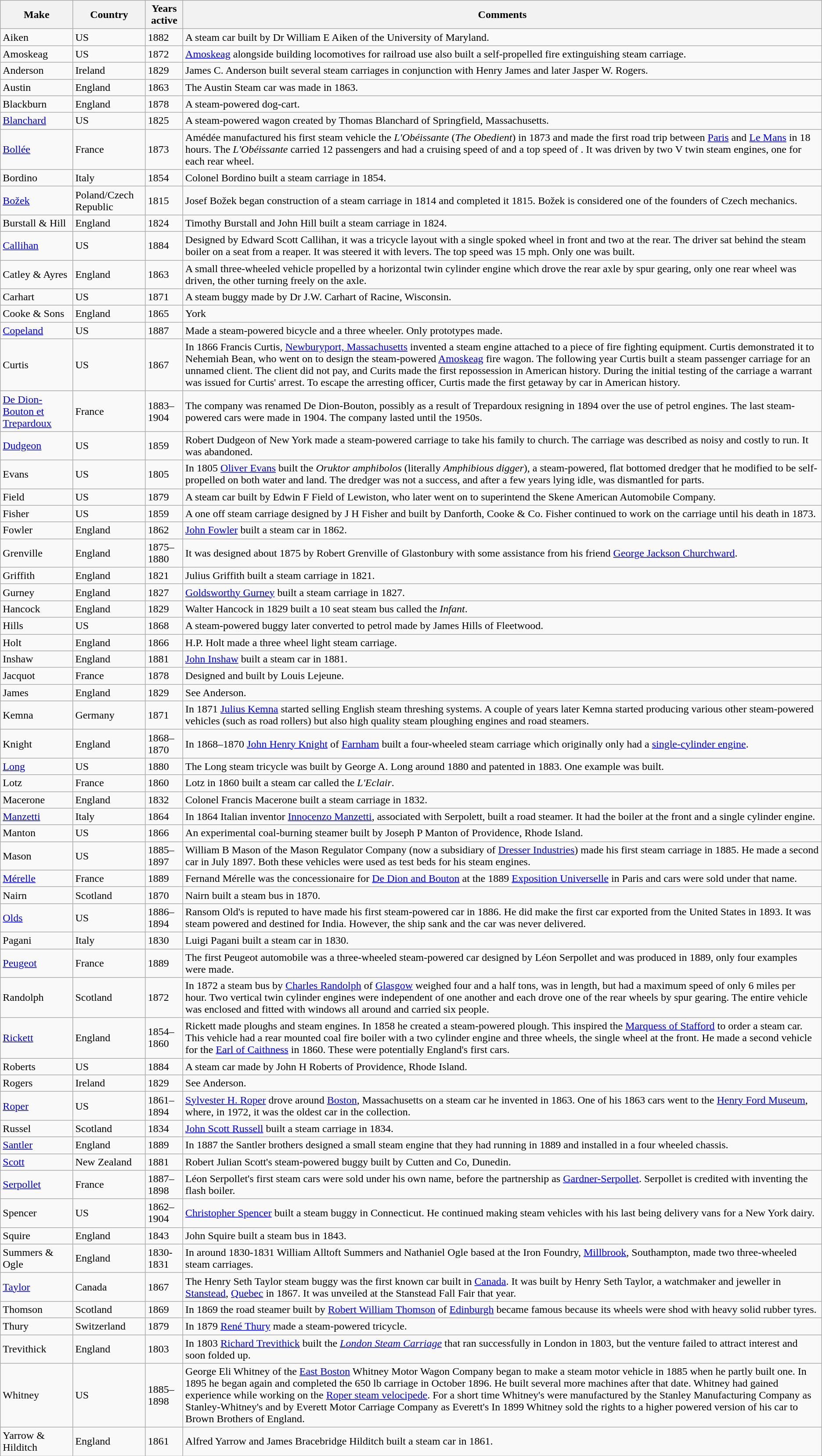<table class="wikitable sortable">
<tr>
<th>Make</th>
<th>Country</th>
<th>Years active</th>
<th class="unsortable">Comments</th>
</tr>
<tr>
<td>Aiken</td>
<td>US</td>
<td>1882</td>
<td>A steam car built by Dr William E Aiken of the University of Maryland.</td>
</tr>
<tr>
<td>Amoskeag</td>
<td>US</td>
<td>1872</td>
<td><a href='#'>Amoskeag</a> alongside building locomotives for railroad use also built a self-propelled fire extinguishing steam carriage.</td>
</tr>
<tr>
<td>Anderson</td>
<td>Ireland</td>
<td>1829</td>
<td>James C. Anderson built several steam carriages in conjunction with Henry James and later Jasper W. Rogers.</td>
</tr>
<tr>
<td>Austin</td>
<td>England</td>
<td>1863</td>
<td>The Austin Steam car was made in 1863.</td>
</tr>
<tr>
<td>Blackburn</td>
<td>England</td>
<td>1878</td>
<td>A steam-powered dog-cart.</td>
</tr>
<tr>
<td><a href='#'>Blanchard</a></td>
<td>US</td>
<td>1825</td>
<td>A steam-powered wagon created by Thomas Blanchard of Springfield, Massachusetts.</td>
</tr>
<tr>
<td><a href='#'>Bollée</a></td>
<td>France</td>
<td>1873</td>
<td> Amédée manufactured his first steam vehicle the <em>L'Obéissante</em> (<em>The Obedient</em>) in 1873 and made the first road trip between <a href='#'>Paris</a> and <a href='#'>Le Mans</a> in 18 hours. The <em>L'Obéissante</em> carried 12 passengers and had a cruising speed of  and a top speed of . It was driven by two V twin steam engines, one for each rear wheel.</td>
</tr>
<tr>
<td>Bordino</td>
<td>Italy</td>
<td>1854</td>
<td>Colonel Bordino built a steam carriage in 1854.</td>
</tr>
<tr>
<td><a href='#'>Božek</a></td>
<td>Poland/Czech Republic</td>
<td>1815</td>
<td> Josef Božek began construction of a steam carriage in 1814 and completed it 1815. Božek is considered one of the founders of Czech mechanics.</td>
</tr>
<tr>
<td>Burstall & Hill</td>
<td>England</td>
<td>1824</td>
<td>Timothy Burstall and John Hill built a steam carriage in 1824.</td>
</tr>
<tr>
<td><a href='#'>Callihan</a></td>
<td>US</td>
<td>1884</td>
<td> Designed by Edward Scott Callihan, it was a tricycle layout with a single spoked wheel in front and two at the rear. The driver sat behind the steam boiler on a seat from a reaper. It was steered it with levers. The top speed was 15 mph. Only one was built.</td>
</tr>
<tr>
<td>Catley & Ayres</td>
<td>England</td>
<td>1863</td>
<td>A small three-wheeled vehicle propelled by a horizontal twin cylinder engine which drove the rear axle by spur gearing, only one rear wheel was driven, the other turning freely on the axle.</td>
</tr>
<tr>
<td>Carhart</td>
<td>US</td>
<td>1871</td>
<td>A steam buggy made by Dr J.W. Carhart of Racine, Wisconsin.</td>
</tr>
<tr>
<td>Cooke & Sons</td>
<td>England</td>
<td>1865</td>
<td>York </td>
</tr>
<tr>
<td><a href='#'>Copeland</a></td>
<td>US</td>
<td>1887</td>
<td>Made a steam-powered bicycle and a three wheeler. Only prototypes made.</td>
</tr>
<tr>
<td>Curtis</td>
<td>US</td>
<td>1867</td>
<td>In 1866 Francis Curtis, <a href='#'>Newburyport, Massachusetts</a> invented a steam engine attached to a piece of fire fighting equipment. Curtis demonstrated it to Nehemiah Bean, who went on to design the steam-powered <a href='#'>Amoskeag</a> fire wagon. The following year Curtis built a steam passenger carriage for an unnamed client. The client did not pay, and Curits made the first repossession in American history. During the initial testing of the carriage a warrant was issued for Curtis' arrest. To escape the arresting officer, Curtis made the first getaway by car in American history.</td>
</tr>
<tr>
<td><a href='#'>De Dion-Bouton et Trepardoux</a></td>
<td>France</td>
<td>1883–1904</td>
<td> The company was renamed De Dion-Bouton, possibly as a result of Trepardoux resigning in 1894 over the use of petrol engines. The last steam-powered cars were made in 1904. The company lasted until the 1950s.</td>
</tr>
<tr>
<td><a href='#'>Dudgeon</a></td>
<td>US</td>
<td>1859</td>
<td> Robert Dudgeon of New York made a steam-powered carriage to take his family to church. The carriage was described as noisy and costly to run. It was abandoned.</td>
</tr>
<tr>
<td>Evans</td>
<td>US</td>
<td>1805</td>
<td> In 1805 <a href='#'>Oliver Evans</a> built the <em>Oruktor amphibolos</em> (literally <em>Amphibious digger</em>), a steam-powered, flat bottomed dredger that he modified to be self-propelled on both water and land. The dredger was not a success, and after a few years lying idle, was dismantled for parts.</td>
</tr>
<tr>
<td>Field</td>
<td>US</td>
<td>1879</td>
<td>A steam car built by Edwin F Field of Lewiston, who later went on to superintend the Skene American Automobile Company.</td>
</tr>
<tr>
<td>Fisher</td>
<td>US</td>
<td>1859</td>
<td> A one off steam carriage designed by J H Fisher and built by Danforth, Cooke & Co. Fisher continued to work on the carriage until his death in 1873.</td>
</tr>
<tr>
<td>Fowler</td>
<td>England</td>
<td>1862</td>
<td><a href='#'>John Fowler</a> built a steam car in 1862.</td>
</tr>
<tr>
<td>Grenville</td>
<td>England</td>
<td>1875–1880</td>
<td> It was designed about 1875 by Robert Grenville of Glastonbury with some assistance from his friend <a href='#'>George Jackson Churchward</a>.</td>
</tr>
<tr>
<td>Griffith</td>
<td>England</td>
<td>1821</td>
<td>Julius Griffith built a steam carriage in 1821.</td>
</tr>
<tr>
<td>Gurney</td>
<td>England</td>
<td>1827</td>
<td><a href='#'>Goldsworthy Gurney</a> built a steam carriage in 1827.</td>
</tr>
<tr>
<td>Hancock</td>
<td>England</td>
<td>1829</td>
<td>Walter Hancock in 1829 built a 10 seat steam bus called the <em>Infant</em>.</td>
</tr>
<tr>
<td>Hills</td>
<td>US</td>
<td>1868</td>
<td>A steam-powered buggy later converted to petrol made by James Hills of Fleetwood.</td>
</tr>
<tr>
<td>Holt</td>
<td>England</td>
<td>1866</td>
<td>H.P. Holt made a three wheel light steam carriage.</td>
</tr>
<tr>
<td>Inshaw</td>
<td>England</td>
<td>1881</td>
<td><a href='#'>John Inshaw</a> built a steam car in 1881.</td>
</tr>
<tr>
<td>Jacquot</td>
<td>France</td>
<td>1878</td>
<td> Designed and built by Louis Lejeune.</td>
</tr>
<tr>
<td>James</td>
<td>England</td>
<td>1829</td>
<td>See Anderson.</td>
</tr>
<tr>
<td>Kemna</td>
<td>Germany</td>
<td>1871</td>
<td> In 1871 <a href='#'>Julius Kemna</a> started selling English steam threshing systems. A couple of years later Kemna started producing various other steam-powered vehicles (such as road rollers) but also high quality steam ploughing engines and road steamers.</td>
</tr>
<tr>
<td>Knight</td>
<td>England</td>
<td>1868–1870</td>
<td>In 1868–1870 <a href='#'>John Henry Knight</a> of <a href='#'>Farnham</a> built a four-wheeled steam carriage which originally only had a <a href='#'>single-cylinder engine</a>.</td>
</tr>
<tr>
<td><a href='#'>Long</a></td>
<td>US</td>
<td>1880</td>
<td> The Long steam tricycle was built by George A. Long around 1880 and patented in 1883. One example was built.</td>
</tr>
<tr>
<td>Lotz</td>
<td>France</td>
<td>1860</td>
<td>Lotz in 1860 built a steam car called the <em>L'Eclair</em>.</td>
</tr>
<tr>
<td>Macerone</td>
<td>England</td>
<td>1832</td>
<td>Colonel Francis Macerone built a steam carriage in 1832.</td>
</tr>
<tr>
<td><a href='#'>Manzetti</a></td>
<td>Italy</td>
<td>1864</td>
<td>In 1864 Italian inventor <a href='#'>Innocenzo Manzetti</a>, associated with Serpolett, built a road steamer. It had the boiler at the front and a single cylinder engine.</td>
</tr>
<tr>
<td>Manton</td>
<td>US</td>
<td>1866</td>
<td>An experimental coal-burning steamer built by Joseph P Manton of Providence, Rhode Island.</td>
</tr>
<tr>
<td>Mason</td>
<td>US</td>
<td>1885–1897</td>
<td>William B Mason of the Mason Regulator Company (now a subsidiary of <a href='#'>Dresser Industries</a>) made his first steam carriage in 1885. He made a second car in July 1897. Both these vehicles were used as test beds for his steam engines.</td>
</tr>
<tr>
<td><a href='#'>Mérelle</a></td>
<td>France</td>
<td>1889</td>
<td>Fernand Mérelle was the concessionaire for <a href='#'>De Dion and Bouton</a> at the 1889 <a href='#'>Exposition Universelle</a> in Paris and cars were sold under that name.</td>
</tr>
<tr>
<td>Nairn</td>
<td>Scotland</td>
<td>1870</td>
<td>Nairn built a steam bus in 1870.</td>
</tr>
<tr>
<td><a href='#'>Olds</a></td>
<td>US</td>
<td>1886–1894</td>
<td>Ransom Old's is reputed to have made his first steam-powered car in 1886. He did make the first car exported from the United States in 1893. It was steam powered and destined for India. However, the ship sank and the car was never delivered.</td>
</tr>
<tr>
<td>Pagani</td>
<td>Italy</td>
<td>1830</td>
<td>Luigi Pagani built a steam car in 1830.</td>
</tr>
<tr>
<td><a href='#'>Peugeot</a></td>
<td>France</td>
<td>1889</td>
<td>The first Peugeot automobile was a three-wheeled steam-powered car designed by Léon Serpollet and was produced in 1889, only four examples were made.</td>
</tr>
<tr>
<td>Randolph</td>
<td>Scotland</td>
<td>1872</td>
<td>In 1872 a steam bus by <a href='#'>Charles Randolph</a> of <a href='#'>Glasgow</a> weighed four and a half tons, was  in length, but had a maximum speed of only 6 miles per hour. Two vertical twin cylinder engines were independent of one another and each drove one of the rear wheels by spur gearing. The entire vehicle was enclosed and fitted with windows all around and carried six people.</td>
</tr>
<tr>
<td><a href='#'>Rickett</a></td>
<td>England</td>
<td>1854–1860</td>
<td>Rickett made ploughs and steam engines. In 1858 he created a steam-powered plough. This inspired the <a href='#'>Marquess of Stafford</a> to order a steam car. This vehicle had a rear mounted coal fire boiler with a two cylinder engine and three wheels, the single wheel at the front. He made a second vehicle for the <a href='#'>Earl of Caithness</a> in 1860. These were potentially England's first cars.</td>
</tr>
<tr>
<td>Roberts</td>
<td>US</td>
<td>1884</td>
<td>A steam car made by John H Roberts of Providence, Rhode Island.</td>
</tr>
<tr>
<td>Rogers</td>
<td>Ireland</td>
<td>1829</td>
<td>See Anderson.</td>
</tr>
<tr>
<td><a href='#'>Roper</a></td>
<td>US</td>
<td>1861–1894</td>
<td> <a href='#'>Sylvester H. Roper</a> drove around <a href='#'>Boston</a>, Massachusetts on a steam car he invented in 1863. One of his 1863 cars went to the <a href='#'>Henry Ford Museum</a>, where, in 1972, it was the oldest car in the collection.</td>
</tr>
<tr>
<td>Russel</td>
<td>Scotland</td>
<td>1834</td>
<td> <a href='#'>John Scott Russell</a> built a steam carriage in 1834.</td>
</tr>
<tr>
<td><a href='#'>Santler</a></td>
<td>England</td>
<td>1889</td>
<td>In 1887 the Santler brothers designed a small steam engine that they had running in 1889 and installed in a four wheeled chassis.</td>
</tr>
<tr>
<td><a href='#'>Scott</a></td>
<td>New Zealand</td>
<td>1881</td>
<td>Robert Julian Scott's steam-powered buggy built by Cutten and Co, Dunedin.</td>
</tr>
<tr>
<td><a href='#'>Serpollet</a></td>
<td>France</td>
<td>1887–1898</td>
<td> Léon Serpollet's first steam cars were sold under his own name, before the partnership as <a href='#'>Gardner-Serpollet</a>. Serpollet is credited with inventing the flash boiler.</td>
</tr>
<tr>
<td>Spencer</td>
<td>US</td>
<td>1862–1904</td>
<td><a href='#'>Christopher Spencer</a> built a steam buggy in Connecticut. He continued making steam vehicles with his last being delivery vans for a New York dairy.</td>
</tr>
<tr>
<td>Squire</td>
<td>England</td>
<td>1843</td>
<td>John Squire built a steam bus in 1843.</td>
</tr>
<tr>
<td>Summers & Ogle</td>
<td>England</td>
<td>1830-1831</td>
<td>In around 1830-1831 William Alltoft Summers and Nathaniel Ogle based at the Iron Foundry, <a href='#'>Millbrook</a>, Southampton, made two three-wheeled steam carriages.</td>
</tr>
<tr>
<td><a href='#'>Taylor</a></td>
<td>Canada</td>
<td>1867</td>
<td> The Henry Seth Taylor steam buggy was the first known car built in <a href='#'>Canada</a>. It was built by Henry Seth Taylor, a watchmaker and jeweller in <a href='#'>Stanstead</a>, <a href='#'>Quebec</a> in 1867. It was unveiled at the Stanstead Fall Fair that year.</td>
</tr>
<tr>
<td>Thomson</td>
<td>Scotland</td>
<td>1869</td>
<td> In 1869 the road steamer built by <a href='#'>Robert William Thomson</a> of <a href='#'>Edinburgh</a> became famous because its wheels were shod with heavy solid rubber tyres.</td>
</tr>
<tr>
<td>Thury</td>
<td>Switzerland</td>
<td>1879</td>
<td> In 1879 <a href='#'>René Thury</a> made a steam-powered tricycle.</td>
</tr>
<tr>
<td>Trevithick</td>
<td>England</td>
<td>1803</td>
<td> In 1803 <a href='#'>Richard Trevithick</a> built the <em><a href='#'>London Steam Carriage</a></em> that ran successfully in London in 1803, but the venture failed to attract interest and soon folded up.</td>
</tr>
<tr>
<td>Whitney</td>
<td>US</td>
<td>1885–1898</td>
<td>George Eli Whitney of the <a href='#'>East Boston</a> Whitney Motor Wagon Company began to make a steam motor vehicle in 1885 when he partly built one. In 1895 he began again and completed the 650 lb carriage in October 1896. He built several more machines after that date. Whitney had gained experience while working on the <a href='#'>Roper steam velocipede</a>. For a short time Whitney's were manufactured by the Stanley Manufacturing Company as Stanley-Whitney's and by Everett Motor Carriage Company as Everett's In 1899 Whitney sold the rights to a higher powered version of his car to Brown Brothers of England.</td>
</tr>
<tr>
<td>Yarrow & Hilditch</td>
<td>England</td>
<td>1861</td>
<td>Alfred Yarrow and James Bracebridge Hilditch built a steam car in 1861.</td>
</tr>
</table>
